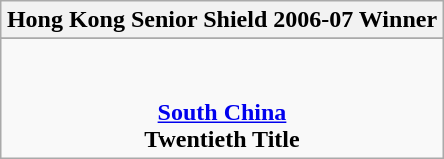<table class="wikitable" style="text-align: center; margin: 0 auto;">
<tr>
<th>Hong Kong Senior Shield 2006-07 Winner</th>
</tr>
<tr>
</tr>
<tr>
<td><br><br><strong><a href='#'>South China</a></strong><br><strong>Twentieth Title</strong></td>
</tr>
</table>
